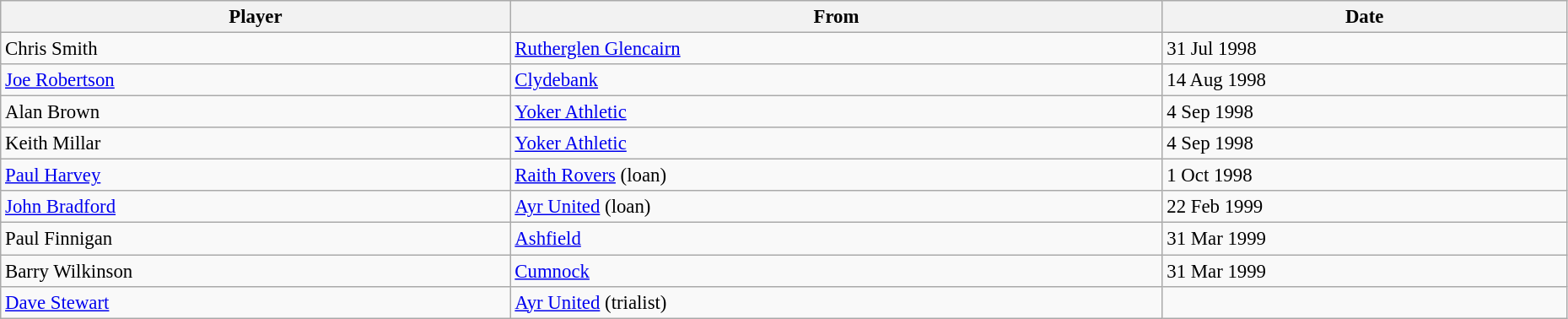<table class="wikitable" style="text-align:center; font-size:95%;width:98%; text-align:left">
<tr>
<th>Player</th>
<th>From</th>
<th>Date</th>
</tr>
<tr>
<td> Chris Smith</td>
<td> <a href='#'>Rutherglen Glencairn</a></td>
<td>31 Jul 1998</td>
</tr>
<tr>
<td> <a href='#'>Joe Robertson</a></td>
<td> <a href='#'>Clydebank</a></td>
<td>14 Aug 1998</td>
</tr>
<tr>
<td> Alan Brown</td>
<td> <a href='#'>Yoker Athletic</a></td>
<td>4 Sep 1998</td>
</tr>
<tr>
<td> Keith Millar</td>
<td> <a href='#'>Yoker Athletic</a></td>
<td>4 Sep 1998</td>
</tr>
<tr>
<td> <a href='#'>Paul Harvey</a></td>
<td> <a href='#'>Raith Rovers</a> (loan)</td>
<td>1 Oct 1998</td>
</tr>
<tr>
<td> <a href='#'>John Bradford</a></td>
<td> <a href='#'>Ayr United</a> (loan)</td>
<td>22 Feb 1999</td>
</tr>
<tr>
<td> Paul Finnigan</td>
<td> <a href='#'>Ashfield</a></td>
<td>31 Mar 1999</td>
</tr>
<tr>
<td> Barry Wilkinson</td>
<td> <a href='#'>Cumnock</a></td>
<td>31 Mar 1999</td>
</tr>
<tr>
<td> <a href='#'>Dave Stewart</a></td>
<td> <a href='#'>Ayr United</a> (trialist)</td>
<td></td>
</tr>
</table>
